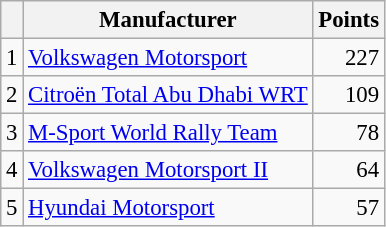<table class="wikitable" style="font-size: 95%;">
<tr>
<th></th>
<th>Manufacturer</th>
<th>Points</th>
</tr>
<tr>
<td>1</td>
<td> <a href='#'>Volkswagen Motorsport</a></td>
<td align="right">227</td>
</tr>
<tr>
<td>2</td>
<td> <a href='#'>Citroën Total Abu Dhabi WRT</a></td>
<td align="right">109</td>
</tr>
<tr>
<td>3</td>
<td> <a href='#'>M-Sport World Rally Team</a></td>
<td align="right">78</td>
</tr>
<tr>
<td>4</td>
<td> <a href='#'>Volkswagen Motorsport II</a></td>
<td align="right">64</td>
</tr>
<tr>
<td>5</td>
<td> <a href='#'>Hyundai Motorsport</a></td>
<td align="right">57</td>
</tr>
</table>
